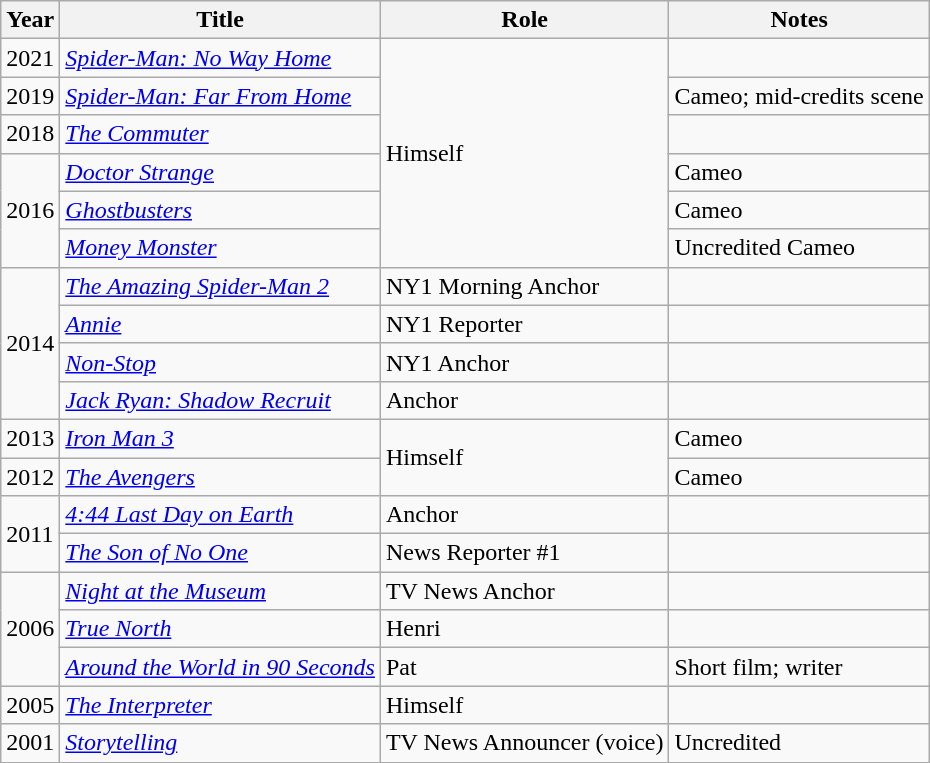<table class="wikitable sortable">
<tr>
<th>Year</th>
<th>Title</th>
<th>Role</th>
<th>Notes</th>
</tr>
<tr>
<td>2021</td>
<td><em><a href='#'>Spider-Man: No Way Home</a></em></td>
<td rowspan="6">Himself</td>
<td></td>
</tr>
<tr>
<td>2019</td>
<td><em><a href='#'>Spider-Man: Far From Home</a></em></td>
<td>Cameo; mid-credits scene</td>
</tr>
<tr>
<td>2018</td>
<td><em><a href='#'>The Commuter</a></em></td>
<td></td>
</tr>
<tr>
<td rowspan="3">2016</td>
<td><em><a href='#'>Doctor Strange</a></em></td>
<td>Cameo</td>
</tr>
<tr>
<td><em><a href='#'>Ghostbusters</a></em></td>
<td>Cameo</td>
</tr>
<tr>
<td><em><a href='#'>Money Monster</a></em></td>
<td>Uncredited Cameo</td>
</tr>
<tr>
<td rowspan="4">2014</td>
<td><em><a href='#'>The Amazing Spider-Man 2</a></em></td>
<td>NY1 Morning Anchor</td>
<td></td>
</tr>
<tr>
<td><em><a href='#'>Annie</a></em></td>
<td>NY1 Reporter</td>
<td></td>
</tr>
<tr>
<td><em><a href='#'>Non-Stop</a></em></td>
<td>NY1 Anchor</td>
<td></td>
</tr>
<tr>
<td><em><a href='#'>Jack Ryan: Shadow Recruit</a></em></td>
<td>Anchor</td>
<td></td>
</tr>
<tr>
<td>2013</td>
<td><em><a href='#'>Iron Man 3</a></em></td>
<td rowspan="2">Himself</td>
<td>Cameo</td>
</tr>
<tr>
<td>2012</td>
<td><em><a href='#'>The Avengers</a></em></td>
<td>Cameo</td>
</tr>
<tr>
<td rowspan="2">2011</td>
<td><em><a href='#'>4:44 Last Day on Earth</a></em></td>
<td>Anchor</td>
<td></td>
</tr>
<tr>
<td><em><a href='#'>The Son of No One</a></em></td>
<td>News Reporter #1</td>
<td></td>
</tr>
<tr>
<td rowspan="3">2006</td>
<td><em><a href='#'>Night at the Museum</a></em></td>
<td>TV News Anchor</td>
<td></td>
</tr>
<tr>
<td><em><a href='#'>True North</a></em></td>
<td>Henri</td>
<td></td>
</tr>
<tr>
<td><em><a href='#'>Around the World in 90 Seconds</a></em></td>
<td>Pat</td>
<td>Short film; writer</td>
</tr>
<tr>
<td>2005</td>
<td><em><a href='#'>The Interpreter</a></em></td>
<td>Himself</td>
<td></td>
</tr>
<tr>
<td>2001</td>
<td><em><a href='#'>Storytelling</a></em></td>
<td>TV News Announcer (voice)</td>
<td>Uncredited</td>
</tr>
</table>
